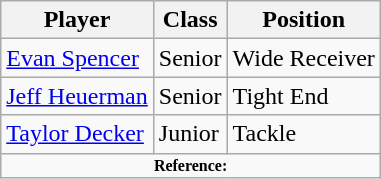<table class="wikitable">
<tr>
<th>Player</th>
<th>Class</th>
<th>Position</th>
</tr>
<tr>
<td><a href='#'>Evan Spencer</a></td>
<td>Senior</td>
<td>Wide Receiver</td>
</tr>
<tr>
<td><a href='#'>Jeff Heuerman</a></td>
<td>Senior</td>
<td>Tight End</td>
</tr>
<tr>
<td><a href='#'>Taylor Decker</a></td>
<td>Junior</td>
<td>Tackle</td>
</tr>
<tr>
<td colspan="3" style="font-size: 8pt" align="center"><strong>Reference:</strong></td>
</tr>
</table>
